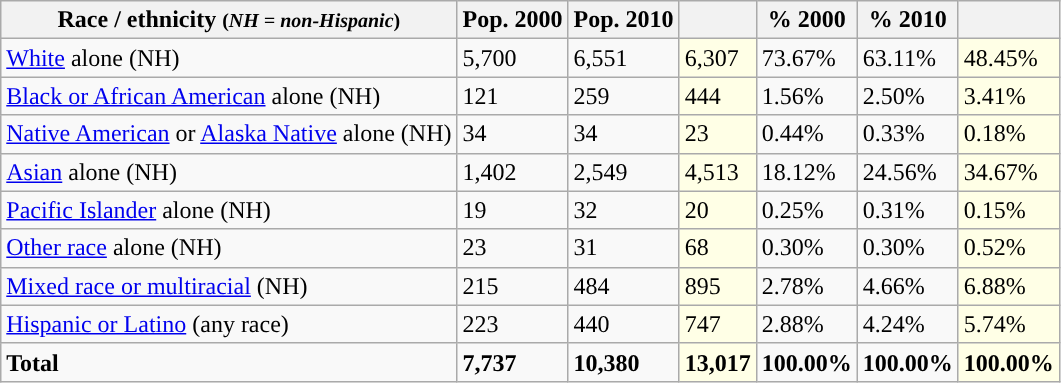<table class="wikitable">
<tr>
<th>Race / ethnicity <small>(<em>NH = non-Hispanic</em>)</small></th>
<th>Pop. 2000</th>
<th>Pop. 2010</th>
<th></th>
<th>% 2000</th>
<th>% 2010</th>
<th></th>
</tr>
<tr>
<td><a href='#'>White</a> alone (NH)</td>
<td>5,700</td>
<td>6,551</td>
<td style='background: #ffffe6;'>6,307</td>
<td>73.67%</td>
<td>63.11%</td>
<td style='background: #ffffe6;'>48.45%</td>
</tr>
<tr>
<td><a href='#'>Black or African American</a> alone (NH)</td>
<td>121</td>
<td>259</td>
<td style='background: #ffffe6;'>444</td>
<td>1.56%</td>
<td>2.50%</td>
<td style='background: #ffffe6;'>3.41%</td>
</tr>
<tr>
<td><a href='#'>Native American</a> or <a href='#'>Alaska Native</a> alone (NH)</td>
<td>34</td>
<td>34</td>
<td style='background: #ffffe6;'>23</td>
<td>0.44%</td>
<td>0.33%</td>
<td style='background: #ffffe6;'>0.18%</td>
</tr>
<tr>
<td><a href='#'>Asian</a> alone (NH)</td>
<td>1,402</td>
<td>2,549</td>
<td style='background: #ffffe6;'>4,513</td>
<td>18.12%</td>
<td>24.56%</td>
<td style='background: #ffffe6;'>34.67%</td>
</tr>
<tr>
<td><a href='#'>Pacific Islander</a> alone (NH)</td>
<td>19</td>
<td>32</td>
<td style='background: #ffffe6;'>20</td>
<td>0.25%</td>
<td>0.31%</td>
<td style='background: #ffffe6;'>0.15%</td>
</tr>
<tr>
<td><a href='#'>Other race</a> alone (NH)</td>
<td>23</td>
<td>31</td>
<td style='background: #ffffe6;'>68</td>
<td>0.30%</td>
<td>0.30%</td>
<td style='background: #ffffe6;'>0.52%</td>
</tr>
<tr>
<td><a href='#'>Mixed race or multiracial</a> (NH)</td>
<td>215</td>
<td>484</td>
<td style='background: #ffffe6;'>895</td>
<td>2.78%</td>
<td>4.66%</td>
<td style='background: #ffffe6;'>6.88%</td>
</tr>
<tr>
<td><a href='#'>Hispanic or Latino</a> (any race)</td>
<td>223</td>
<td>440</td>
<td style='background: #ffffe6;'>747</td>
<td>2.88%</td>
<td>4.24%</td>
<td style='background: #ffffe6;'>5.74%</td>
</tr>
<tr>
<td><strong>Total</strong></td>
<td><strong>7,737</strong></td>
<td><strong>10,380</strong></td>
<td style='background: #ffffe6;'><strong>13,017</strong></td>
<td><strong>100.00%</strong></td>
<td><strong>100.00%</strong></td>
<td style='background: #ffffe6;'><strong>100.00%</strong></td>
</tr>
</table>
